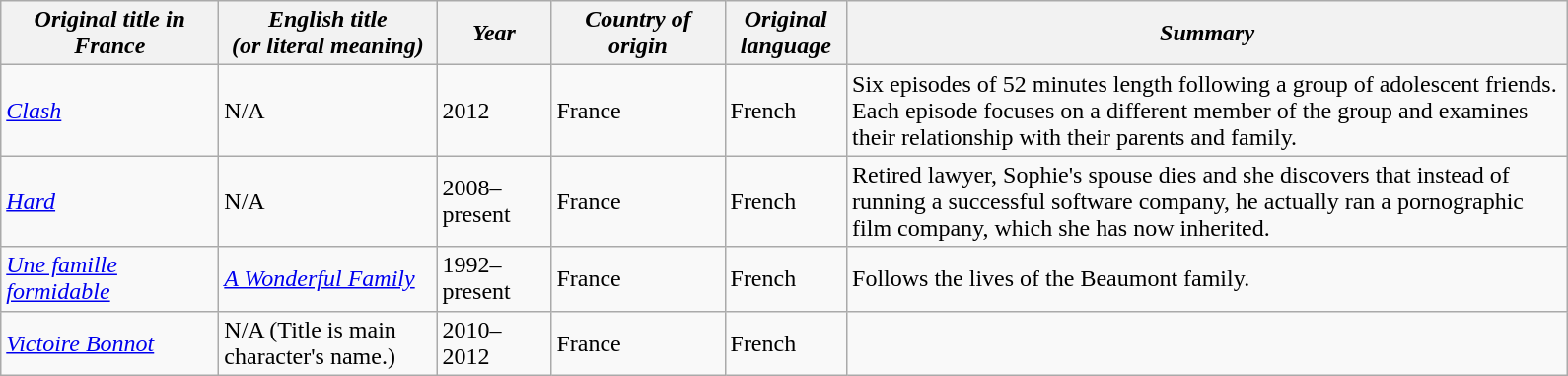<table class="wikitable">
<tr>
<th style="width:140px;"><em>Original title in France</em></th>
<th style="width:140px;"><em>English title<br>(or literal meaning)</em></th>
<th style="width:70px;"><em>Year</em></th>
<th style="width:110px;"><em>Country of origin</em></th>
<th style="width:75px;"><em>Original language</em></th>
<th style="width:480px;"><em>Summary</em></th>
</tr>
<tr>
<td><em><a href='#'>Clash</a></em></td>
<td>N/A</td>
<td>2012</td>
<td>France</td>
<td>French</td>
<td>Six episodes of 52 minutes length following a group of adolescent friends. Each episode focuses on a different member of the group and examines their relationship with their parents and family.</td>
</tr>
<tr>
<td><em><a href='#'>Hard</a></em></td>
<td>N/A</td>
<td>2008–present</td>
<td>France</td>
<td>French</td>
<td>Retired lawyer, Sophie's spouse dies and she discovers that instead of running a successful software company, he actually ran a pornographic film company, which she has now inherited.</td>
</tr>
<tr>
<td><em><a href='#'>Une famille formidable</a></em></td>
<td><em><a href='#'>A Wonderful Family</a></em></td>
<td>1992–present</td>
<td>France</td>
<td>French</td>
<td>Follows the lives of the Beaumont family.</td>
</tr>
<tr>
<td><em><a href='#'>Victoire Bonnot</a></em></td>
<td>N/A (Title is main character's name.)</td>
<td>2010–2012</td>
<td>France</td>
<td>French</td>
<td></td>
</tr>
</table>
